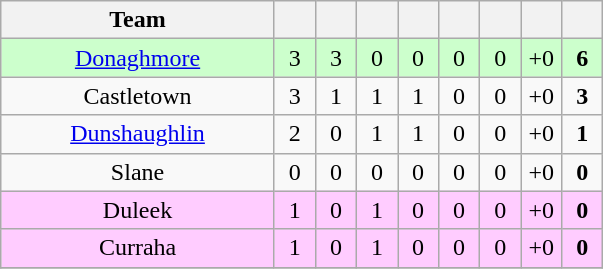<table class="wikitable" style="text-align:center">
<tr>
<th width="175">Team</th>
<th width="20"></th>
<th width="20"></th>
<th width="20"></th>
<th width="20"></th>
<th width="20"></th>
<th width="20"></th>
<th width="20"></th>
<th width="20"></th>
</tr>
<tr style="background:#cfc;">
<td><a href='#'>Donaghmore</a></td>
<td>3</td>
<td>3</td>
<td>0</td>
<td>0</td>
<td>0</td>
<td>0</td>
<td>+0</td>
<td><strong>6</strong></td>
</tr>
<tr>
<td>Castletown</td>
<td>3</td>
<td>1</td>
<td>1</td>
<td>1</td>
<td>0</td>
<td>0</td>
<td>+0</td>
<td><strong>3</strong></td>
</tr>
<tr>
<td><a href='#'>Dunshaughlin</a></td>
<td>2</td>
<td>0</td>
<td>1</td>
<td>1</td>
<td>0</td>
<td>0</td>
<td>+0</td>
<td><strong>1</strong></td>
</tr>
<tr>
<td>Slane</td>
<td>0</td>
<td>0</td>
<td>0</td>
<td>0</td>
<td>0</td>
<td>0</td>
<td>+0</td>
<td><strong>0</strong></td>
</tr>
<tr style="background:#fcf;">
<td>Duleek</td>
<td>1</td>
<td>0</td>
<td>1</td>
<td>0</td>
<td>0</td>
<td>0</td>
<td>+0</td>
<td><strong>0</strong></td>
</tr>
<tr style="background:#fcf;">
<td>Curraha</td>
<td>1</td>
<td>0</td>
<td>1</td>
<td>0</td>
<td>0</td>
<td>0</td>
<td>+0</td>
<td><strong>0</strong></td>
</tr>
<tr>
</tr>
</table>
